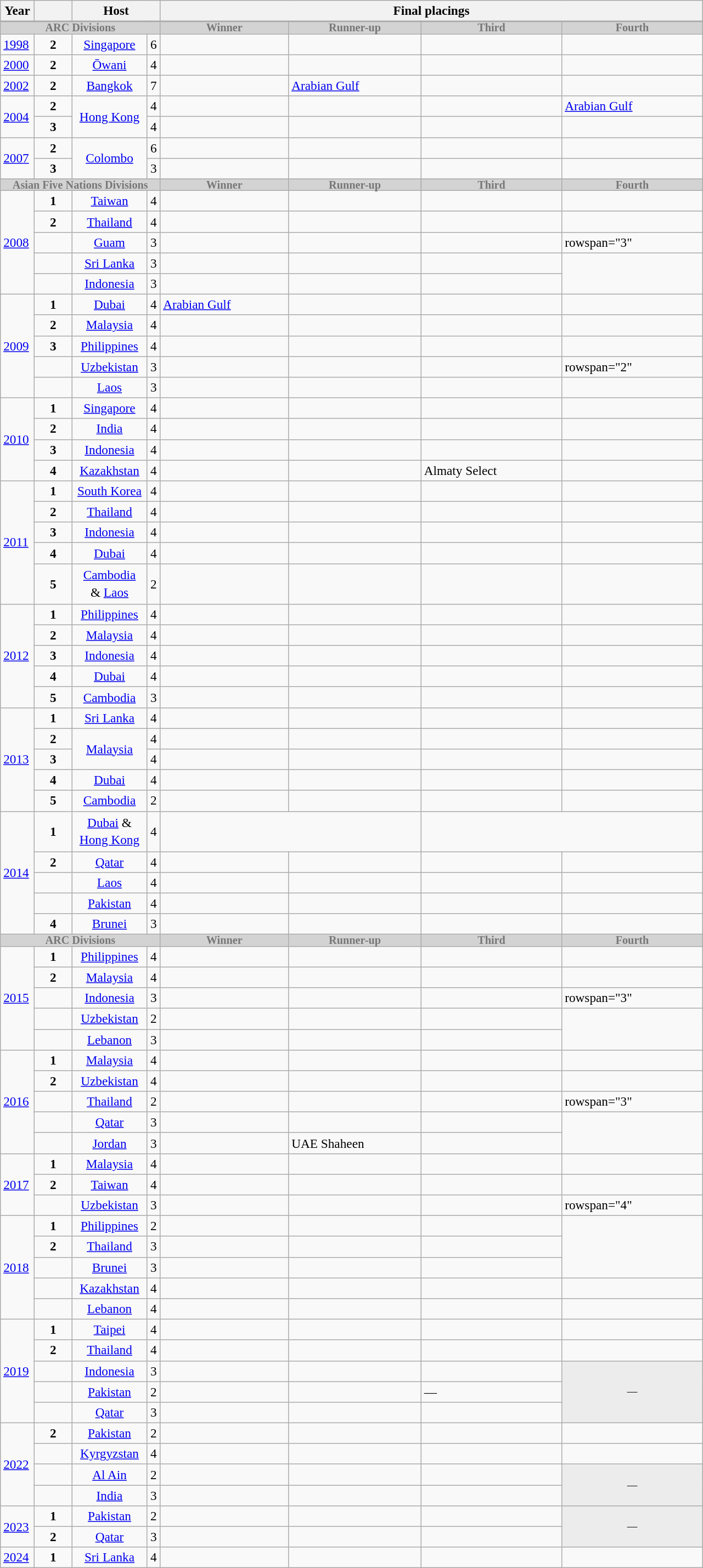<table class="wikitable" style="font-size:97%;">
<tr>
<th>Year</th>
<th></th>
<th colspan=2>Host</th>
<th colspan=4>Final placings</th>
</tr>
<tr style="line-height:0;font-size:0;padding:0;">
<td width=40></td>
<td width=45></td>
<td width=90></td>
<td width=15></td>
<td width=155></td>
<td width=160></td>
<td width=170></td>
<td width=170></td>
</tr>
<tr style="text-align:center; line-height:8px; font-size:87%; font-weight:bold; background:lightgrey; color:#777;">
<td colspan="4">ARC Divisions</td>
<td>Winner</td>
<td>Runner-up</td>
<td>Third</td>
<td>Fourth</td>
</tr>
<tr>
<td><a href='#'>1998</a></td>
<td align=center><strong>2</strong></td>
<td style="text-align:center;width:90;"> <a href='#'>Singapore</a></td>
<td style="text-align:center;">6</td>
<td></td>
<td></td>
<td></td>
<td> </td>
</tr>
<tr>
<td><a href='#'>2000</a></td>
<td align=center><strong>2</strong></td>
<td align=center> <a href='#'>Ōwani</a></td>
<td align=center>4</td>
<td></td>
<td></td>
<td></td>
<td></td>
</tr>
<tr>
<td><a href='#'>2002</a></td>
<td align=center><strong>2</strong></td>
<td align=center> <a href='#'>Bangkok</a></td>
<td align=center>7</td>
<td></td>
<td><a href='#'>Arabian Gulf</a></td>
<td></td>
<td> </td>
</tr>
<tr>
<td rowspan=2><a href='#'>2004</a></td>
<td align=center><strong>2</strong></td>
<td align=center rowspan=2> <a href='#'>Hong Kong</a></td>
<td align=center>4</td>
<td></td>
<td></td>
<td></td>
<td> <a href='#'>Arabian Gulf</a></td>
</tr>
<tr>
<td align=center><strong>3</strong></td>
<td align=center>4</td>
<td></td>
<td></td>
<td></td>
<td></td>
</tr>
<tr>
<td rowspan=2><a href='#'>2007</a></td>
<td align=center><strong>2</strong></td>
<td align=center rowspan=2> <a href='#'>Colombo</a></td>
<td align=center>6</td>
<td></td>
<td></td>
<td></td>
<td> </td>
</tr>
<tr>
<td align=center><strong>3</strong></td>
<td align=center>3</td>
<td></td>
<td></td>
<td></td>
<td></td>
</tr>
<tr style="text-align:center; line-height:8px; font-size:87%; font-weight:bold; background:lightgrey; color:#777;">
<td colspan="4">Asian Five Nations Divisions</td>
<td>Winner</td>
<td>Runner-up</td>
<td>Third</td>
<td>Fourth</td>
</tr>
<tr>
<td rowspan=5><a href='#'>2008</a></td>
<td align=center><strong>1</strong></td>
<td align=center> <a href='#'>Taiwan</a></td>
<td align=center>4</td>
<td></td>
<td></td>
<td></td>
<td></td>
</tr>
<tr>
<td align=center><strong>2</strong></td>
<td align=center> <a href='#'>Thailand</a></td>
<td align=center>4</td>
<td></td>
<td></td>
<td></td>
<td></td>
</tr>
<tr>
<td align=center><strong></strong></td>
<td align=center> <a href='#'>Guam</a></td>
<td align=center>3</td>
<td></td>
<td></td>
<td></td>
<td>rowspan="3" </td>
</tr>
<tr>
<td align=center><strong></strong></td>
<td align=center> <a href='#'>Sri Lanka</a></td>
<td align=center>3</td>
<td></td>
<td></td>
<td> </td>
</tr>
<tr>
<td align=center><strong></strong></td>
<td align=center> <a href='#'>Indonesia</a></td>
<td align=center>3</td>
<td></td>
<td></td>
<td> </td>
</tr>
<tr>
<td rowspan=5><a href='#'>2009</a></td>
<td align=center><strong>1</strong></td>
<td align=center> <a href='#'>Dubai</a></td>
<td align=center>4</td>
<td> <a href='#'>Arabian Gulf</a></td>
<td></td>
<td></td>
<td></td>
</tr>
<tr>
<td align=center><strong>2</strong></td>
<td align=center> <a href='#'>Malaysia</a></td>
<td align=center>4</td>
<td></td>
<td></td>
<td></td>
<td></td>
</tr>
<tr>
<td align=center><strong>3</strong></td>
<td align=center> <a href='#'>Philippines</a></td>
<td align=center>4</td>
<td></td>
<td></td>
<td></td>
<td></td>
</tr>
<tr>
<td align=center><strong></strong></td>
<td align=center> <a href='#'>Uzbekistan</a></td>
<td align=center>3</td>
<td></td>
<td></td>
<td></td>
<td>rowspan="2" </td>
</tr>
<tr>
<td align=center><strong></strong></td>
<td align=center> <a href='#'>Laos</a></td>
<td align=center>3</td>
<td></td>
<td></td>
<td> </td>
</tr>
<tr>
<td rowspan=4><a href='#'>2010</a></td>
<td align=center><strong>1</strong></td>
<td align=center> <a href='#'>Singapore</a></td>
<td align=center>4</td>
<td></td>
<td></td>
<td></td>
<td></td>
</tr>
<tr>
<td align=center><strong>2</strong></td>
<td align=center> <a href='#'>India</a></td>
<td align=center>4</td>
<td></td>
<td></td>
<td></td>
<td></td>
</tr>
<tr>
<td align=center><strong>3</strong></td>
<td align=center> <a href='#'>Indonesia</a></td>
<td align=center>4</td>
<td></td>
<td></td>
<td></td>
<td></td>
</tr>
<tr>
<td align=center><strong>4</strong></td>
<td align=center> <a href='#'>Kazakhstan</a></td>
<td align=center>4</td>
<td></td>
<td></td>
<td> Almaty Select</td>
<td></td>
</tr>
<tr>
<td rowspan=5><a href='#'>2011</a></td>
<td align=center><strong>1</strong></td>
<td style="text-align:center;padding:1px;"> <a href='#'>South Korea</a></td>
<td align=center>4</td>
<td></td>
<td></td>
<td></td>
<td></td>
</tr>
<tr>
<td align=center><strong>2</strong></td>
<td align=center> <a href='#'>Thailand</a></td>
<td align=center>4</td>
<td></td>
<td></td>
<td></td>
<td></td>
</tr>
<tr>
<td align=center><strong>3</strong></td>
<td align=center> <a href='#'>Indonesia</a></td>
<td align=center>4</td>
<td></td>
<td></td>
<td></td>
<td></td>
</tr>
<tr>
<td align=center><strong>4</strong></td>
<td align=center> <a href='#'>Dubai</a></td>
<td align=center>4</td>
<td></td>
<td></td>
<td></td>
<td></td>
</tr>
<tr>
<td align=center><strong>5</strong></td>
<td style="text-align:center;line-height:1.35;"> <a href='#'>Cambodia</a><br>& <a href='#'>Laos</a></td>
<td align=center>2</td>
<td></td>
<td></td>
<td></td>
<td></td>
</tr>
<tr>
<td rowspan=5><a href='#'>2012</a></td>
<td align=center><strong>1</strong></td>
<td align=center> <a href='#'>Philippines</a></td>
<td align=center>4</td>
<td></td>
<td></td>
<td></td>
<td></td>
</tr>
<tr>
<td align=center><strong>2</strong></td>
<td align=center> <a href='#'>Malaysia</a></td>
<td align=center>4</td>
<td></td>
<td></td>
<td></td>
<td></td>
</tr>
<tr>
<td align=center><strong>3</strong></td>
<td align=center> <a href='#'>Indonesia</a></td>
<td align=center>4</td>
<td></td>
<td></td>
<td></td>
<td></td>
</tr>
<tr>
<td align=center><strong>4</strong></td>
<td align=center> <a href='#'>Dubai</a></td>
<td align=center>4</td>
<td></td>
<td></td>
<td></td>
<td></td>
</tr>
<tr>
<td align=center><strong>5</strong></td>
<td align=center> <a href='#'>Cambodia</a></td>
<td align=center>3</td>
<td></td>
<td></td>
<td></td>
<td></td>
</tr>
<tr>
<td rowspan=5><a href='#'>2013</a></td>
<td align=center><strong>1</strong></td>
<td align=center> <a href='#'>Sri Lanka</a></td>
<td align=center>4</td>
<td></td>
<td></td>
<td></td>
<td></td>
</tr>
<tr>
<td align=center><strong>2</strong></td>
<td align=center rowspan="2"> <a href='#'>Malaysia</a></td>
<td align=center>4</td>
<td></td>
<td></td>
<td></td>
<td></td>
</tr>
<tr>
<td align=center><strong>3</strong> </td>
<td align=center>4</td>
<td></td>
<td></td>
<td></td>
<td></td>
</tr>
<tr>
<td align=center><strong>4</strong></td>
<td align=center> <a href='#'>Dubai</a></td>
<td align=center>4</td>
<td></td>
<td></td>
<td></td>
<td></td>
</tr>
<tr>
<td align=center><strong>5</strong></td>
<td align=center> <a href='#'>Cambodia</a></td>
<td align=center>2</td>
<td></td>
<td></td>
<td></td>
<td></td>
</tr>
<tr>
<td rowspan=5><a href='#'>2014</a></td>
<td align=center><strong>1</strong></td>
<td style="text-align:center;line-height:135%;"> <a href='#'>Dubai</a> &<br> <a href='#'>Hong Kong</a></td>
<td align=center>4</td>
<td colspan="2" style="line-height:135%;"><br></td>
<td colspan="2" style="line-height:135%; padding:1px;"><br></td>
</tr>
<tr>
<td align=center><strong>2</strong></td>
<td align=center> <a href='#'>Qatar</a></td>
<td align=center>4</td>
<td></td>
<td></td>
<td></td>
<td></td>
</tr>
<tr>
<td align=center><strong></strong></td>
<td align=center> <a href='#'>Laos</a></td>
<td align=center>4</td>
<td></td>
<td></td>
<td></td>
<td></td>
</tr>
<tr>
<td align=center><strong></strong></td>
<td align=center> <a href='#'>Pakistan</a></td>
<td align=center>4</td>
<td></td>
<td></td>
<td></td>
<td></td>
</tr>
<tr>
<td align=center><strong>4</strong></td>
<td align=center> <a href='#'>Brunei</a></td>
<td align=center>3</td>
<td></td>
<td></td>
<td></td>
<td></td>
</tr>
<tr style="text-align:center; line-height:8px; font-size:87%; font-weight:bold; background:lightgrey; color:#777;">
<td colspan="4">ARC Divisions</td>
<td>Winner</td>
<td>Runner-up</td>
<td>Third</td>
<td>Fourth</td>
</tr>
<tr>
<td rowspan=5><a href='#'>2015</a></td>
<td align=center><strong>1</strong></td>
<td align=center> <a href='#'>Philippines</a></td>
<td align=center>4</td>
<td></td>
<td></td>
<td></td>
<td> </td>
</tr>
<tr>
<td align=center><strong>2</strong></td>
<td align=center> <a href='#'>Malaysia</a></td>
<td align=center>4</td>
<td></td>
<td></td>
<td></td>
<td></td>
</tr>
<tr>
<td align=center><strong></strong></td>
<td align=center> <a href='#'>Indonesia</a></td>
<td align=center>3</td>
<td></td>
<td></td>
<td></td>
<td>rowspan="3" </td>
</tr>
<tr>
<td align=center><strong></strong></td>
<td align=center> <a href='#'>Uzbekistan</a></td>
<td align=center>2</td>
<td></td>
<td></td>
<td> </td>
</tr>
<tr>
<td align=center><strong></strong></td>
<td align=center> <a href='#'>Lebanon</a></td>
<td align=center>3</td>
<td></td>
<td></td>
<td> </td>
</tr>
<tr>
<td rowspan="5"><a href='#'>2016</a></td>
<td align=center><strong>1</strong></td>
<td align=center> <a href='#'>Malaysia</a></td>
<td align=center>4</td>
<td></td>
<td></td>
<td></td>
<td></td>
</tr>
<tr>
<td align=center><strong>2</strong></td>
<td align=center> <a href='#'>Uzbekistan</a></td>
<td align=center>4</td>
<td style="padding-right:0; font-size:96%;"></td>
<td></td>
<td></td>
<td></td>
</tr>
<tr>
<td align=center><strong></strong></td>
<td align=center><a href='#'>Thailand</a></td>
<td align=center>2</td>
<td></td>
<td></td>
<td></td>
<td>rowspan="3" </td>
</tr>
<tr>
<td style="text-align:center;padding:0;"><strong></strong></td>
<td align=center> <a href='#'>Qatar</a></td>
<td align=center>3</td>
<td></td>
<td></td>
<td> </td>
</tr>
<tr>
<td align=center><strong></strong></td>
<td align=center> <a href='#'>Jordan</a></td>
<td align=center>3</td>
<td></td>
<td> UAE Shaheen</td>
<td> </td>
</tr>
<tr>
<td rowspan="3"><a href='#'>2017</a></td>
<td align=center><strong>1</strong></td>
<td align=center> <a href='#'>Malaysia</a></td>
<td align=center>4</td>
<td></td>
<td></td>
<td></td>
<td style="padding-right:0;"></td>
</tr>
<tr>
<td align=center><strong>2</strong></td>
<td align=center> <a href='#'>Taiwan</a></td>
<td align=center>4</td>
<td></td>
<td></td>
<td></td>
<td></td>
</tr>
<tr>
<td align=center><strong></strong></td>
<td align=center><a href='#'>Uzbekistan</a></td>
<td align=center>3</td>
<td></td>
<td></td>
<td></td>
<td>rowspan="4" </td>
</tr>
<tr>
<td rowspan="5"><a href='#'>2018</a></td>
<td align=center><strong>1</strong></td>
<td align=center><a href='#'>Philippines</a></td>
<td align=center>2</td>
<td></td>
<td></td>
<td></td>
</tr>
<tr>
<td align=center><strong>2</strong></td>
<td align=center> <a href='#'>Thailand</a></td>
<td align=center>3</td>
<td></td>
<td></td>
<td></td>
</tr>
<tr>
<td align=center><strong></strong></td>
<td align=center><a href='#'>Brunei</a></td>
<td align=center>3</td>
<td></td>
<td></td>
<td></td>
</tr>
<tr>
<td align=center><strong></strong></td>
<td align=center> <a href='#'>Kazakhstan</a></td>
<td align=center>4</td>
<td></td>
<td></td>
<td></td>
<td></td>
</tr>
<tr>
<td align=center><strong></strong></td>
<td align=center> <a href='#'>Lebanon</a></td>
<td align=center>4</td>
<td></td>
<td></td>
<td></td>
<td></td>
</tr>
<tr>
<td rowspan="5"><a href='#'>2019</a></td>
<td align=center><strong>1</strong></td>
<td align=center><a href='#'>Taipei</a></td>
<td align=center>4</td>
<td></td>
<td></td>
<td></td>
<td></td>
</tr>
<tr>
<td align=center><strong>2</strong></td>
<td align=center> <a href='#'>Thailand</a></td>
<td align=center>4</td>
<td style="padding-right:0; font-size:96%;"></td>
<td></td>
<td></td>
<td></td>
</tr>
<tr>
<td align=center><strong></strong></td>
<td align=center> <a href='#'>Indonesia</a></td>
<td align=center>3</td>
<td></td>
<td></td>
<td></td>
<td rowspan="3" align=center style="background-color:#ececec; font-size:80%">—</td>
</tr>
<tr>
<td align=center><strong></strong></td>
<td align=center> <a href='#'>Pakistan</a></td>
<td align=center>2</td>
<td></td>
<td></td>
<td>—</td>
</tr>
<tr>
<td align=center><strong></strong></td>
<td align=center> <a href='#'>Qatar</a></td>
<td align=center>3</td>
<td></td>
<td></td>
<td></td>
</tr>
<tr>
<td rowspan="4"><a href='#'>2022</a></td>
<td align=center><strong>2</strong></td>
<td align=center> <a href='#'>Pakistan</a></td>
<td align=center>2</td>
<td></td>
<td></td>
<td></td>
<td></td>
</tr>
<tr>
<td align=center><strong></strong></td>
<td align=center> <a href='#'>Kyrgyzstan</a></td>
<td align=center>4</td>
<td></td>
<td></td>
<td></td>
<td></td>
</tr>
<tr>
<td align=center><strong></strong></td>
<td align=center> <a href='#'>Al Ain</a></td>
<td align=center>2</td>
<td></td>
<td></td>
<td></td>
<td rowspan="2" align=center style="background-color:#ececec; font-size:80%">—</td>
</tr>
<tr>
<td align=center><strong></strong></td>
<td align=center> <a href='#'>India</a></td>
<td align=center>3</td>
<td></td>
<td></td>
<td></td>
</tr>
<tr>
<td rowspan="2"><a href='#'>2023</a></td>
<td align=center><strong>1</strong></td>
<td align=center> <a href='#'>Pakistan</a></td>
<td align=center>2</td>
<td></td>
<td></td>
<td></td>
<td rowspan="2" align="center" style="background-color:#ececec; font-size:80%">—</td>
</tr>
<tr>
<td align=center><strong>2</strong></td>
<td align=center> <a href='#'>Qatar</a></td>
<td align=center>3</td>
<td></td>
<td></td>
<td></td>
</tr>
<tr>
<td><a href='#'>2024</a></td>
<td align=center><strong>1</strong></td>
<td align=center><a href='#'>Sri Lanka</a></td>
<td align=center>4</td>
<td></td>
<td></td>
<td></td>
<td></td>
</tr>
</table>
